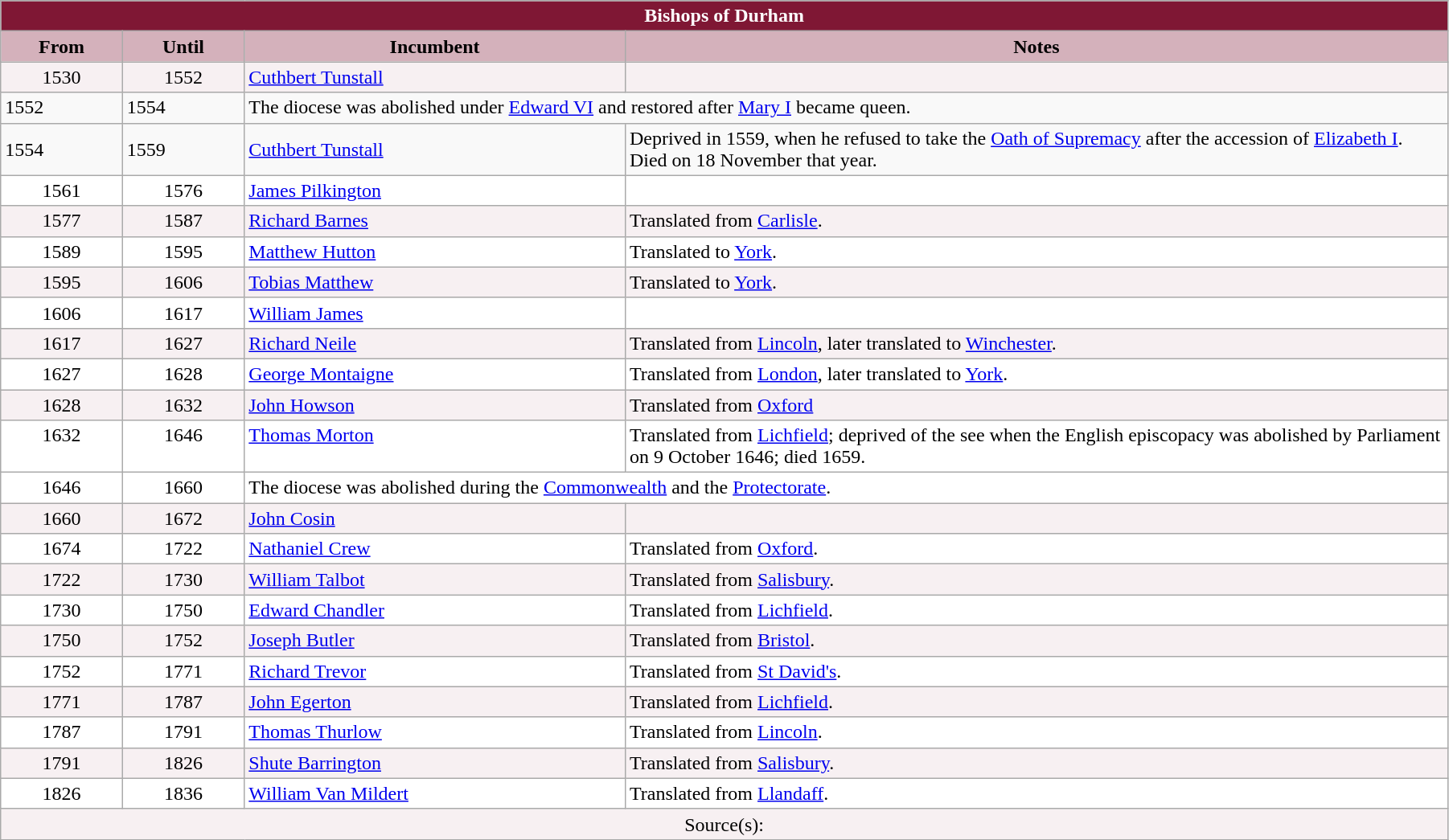<table class="wikitable" style="width:95%;" border="1" cellpadding="2">
<tr>
<th colspan="4" style="background-color: #7F1734; color: white;">Bishops of Durham</th>
</tr>
<tr>
<th style="background-color: #D4B1BB; width: 8%;">From</th>
<th style="background-color: #D4B1BB; width: 8%;">Until</th>
<th style="background-color: #D4B1BB; width: 25%;">Incumbent</th>
<th style="background-color: #D4B1BB; width: 54%;">Notes</th>
</tr>
<tr valign="top" style="background-color: #F7F0F2;">
<td style="text-align: center;">1530</td>
<td style="text-align: center;">1552</td>
<td> <a href='#'>Cuthbert Tunstall</a></td>
<td></td>
</tr>
<tr>
<td>1552</td>
<td>1554</td>
<td colspan="2">The diocese was abolished under <a href='#'>Edward VI</a> and restored after <a href='#'>Mary I</a> became queen.</td>
</tr>
<tr>
<td>1554</td>
<td>1559</td>
<td> <a href='#'>Cuthbert Tunstall</a></td>
<td>Deprived in 1559, when he refused to take the <a href='#'>Oath of Supremacy</a> after the accession of <a href='#'>Elizabeth I</a>. Died on 18 November that year.</td>
</tr>
<tr valign="top" style="background-color: white;">
<td style="text-align: center;">1561</td>
<td style="text-align: center;">1576</td>
<td> <a href='#'>James Pilkington</a></td>
<td></td>
</tr>
<tr valign="top" style="background-color: #F7F0F2;">
<td style="text-align: center;">1577</td>
<td style="text-align: center;">1587</td>
<td> <a href='#'>Richard Barnes</a></td>
<td>Translated from <a href='#'>Carlisle</a>.</td>
</tr>
<tr valign="top" style="background-color: white;">
<td style="text-align: center;">1589</td>
<td style="text-align: center;">1595</td>
<td> <a href='#'>Matthew Hutton</a></td>
<td>Translated to <a href='#'>York</a>.</td>
</tr>
<tr valign="top" style="background-color: #F7F0F2;">
<td style="text-align: center;">1595</td>
<td style="text-align: center;">1606</td>
<td> <a href='#'>Tobias Matthew</a></td>
<td>Translated to <a href='#'>York</a>.</td>
</tr>
<tr valign="top" style="background-color: white;">
<td style="text-align: center;">1606</td>
<td style="text-align: center;">1617</td>
<td> <a href='#'>William James</a></td>
<td></td>
</tr>
<tr valign="top" style="background-color: #F7F0F2;">
<td style="text-align: center;">1617</td>
<td style="text-align: center;">1627</td>
<td> <a href='#'>Richard Neile</a></td>
<td>Translated from <a href='#'>Lincoln</a>, later translated to <a href='#'>Winchester</a>.</td>
</tr>
<tr valign="top" style="background-color: white;">
<td style="text-align: center;">1627</td>
<td style="text-align: center;">1628</td>
<td> <a href='#'>George Montaigne</a></td>
<td>Translated from <a href='#'>London</a>, later translated to <a href='#'>York</a>.</td>
</tr>
<tr valign="top" style="background-color: #F7F0F2;">
<td style="text-align: center;">1628</td>
<td style="text-align: center;">1632</td>
<td> <a href='#'>John Howson</a></td>
<td>Translated from <a href='#'>Oxford</a></td>
</tr>
<tr valign="top" style="background-color: white;">
<td style="text-align: center;">1632</td>
<td style="text-align: center;">1646</td>
<td> <a href='#'>Thomas Morton</a></td>
<td>Translated from <a href='#'>Lichfield</a>; deprived of the see when the English episcopacy was abolished by Parliament on 9 October 1646; died 1659.</td>
</tr>
<tr valign=top bgcolor="white">
<td align=center>1646</td>
<td align=center>1660</td>
<td colspan=2>The diocese was abolished during the <a href='#'>Commonwealth</a> and the <a href='#'>Protectorate</a>.</td>
</tr>
<tr valign="top" style="background-color: #F7F0F2;">
<td style="text-align: center;">1660</td>
<td style="text-align: center;">1672</td>
<td> <a href='#'>John Cosin</a></td>
<td></td>
</tr>
<tr valign="top" style="background-color: white;">
<td style="text-align: center;">1674</td>
<td style="text-align: center;">1722</td>
<td> <a href='#'>Nathaniel Crew</a></td>
<td>Translated from <a href='#'>Oxford</a>.</td>
</tr>
<tr valign="top" style="background-color: #F7F0F2;">
<td style="text-align: center;">1722</td>
<td style="text-align: center;">1730</td>
<td> <a href='#'>William Talbot</a></td>
<td>Translated from <a href='#'>Salisbury</a>.</td>
</tr>
<tr valign="top" style="background-color: white;">
<td style="text-align: center;">1730</td>
<td style="text-align: center;">1750</td>
<td> <a href='#'>Edward Chandler</a></td>
<td>Translated from <a href='#'>Lichfield</a>.</td>
</tr>
<tr valign="top" style="background-color: #F7F0F2;">
<td style="text-align: center;">1750</td>
<td style="text-align: center;">1752</td>
<td> <a href='#'>Joseph Butler</a></td>
<td>Translated from <a href='#'>Bristol</a>.</td>
</tr>
<tr valign="top" style="background-color: white;">
<td style="text-align: center;">1752</td>
<td style="text-align: center;">1771</td>
<td> <a href='#'>Richard Trevor</a></td>
<td>Translated from <a href='#'>St David's</a>.</td>
</tr>
<tr valign="top" style="background-color: #F7F0F2;">
<td style="text-align: center;">1771</td>
<td style="text-align: center;">1787</td>
<td> <a href='#'>John Egerton</a></td>
<td>Translated from <a href='#'>Lichfield</a>.</td>
</tr>
<tr valign="top" style="background-color: white;">
<td style="text-align: center;">1787</td>
<td style="text-align: center;">1791</td>
<td> <a href='#'>Thomas Thurlow</a></td>
<td>Translated from <a href='#'>Lincoln</a>.</td>
</tr>
<tr valign="top" style="background-color: #F7F0F2;">
<td style="text-align: center;">1791</td>
<td style="text-align: center;">1826</td>
<td> <a href='#'>Shute Barrington</a></td>
<td>Translated from <a href='#'>Salisbury</a>.</td>
</tr>
<tr valign="top" style="background-color: white;">
<td style="text-align: center;">1826</td>
<td style="text-align: center;">1836</td>
<td> <a href='#'>William Van Mildert</a></td>
<td>Translated from <a href='#'>Llandaff</a>.</td>
</tr>
<tr valign="top" style="background-color: #F7F0F2;">
<td align=center colspan="4">Source(s):</td>
</tr>
</table>
